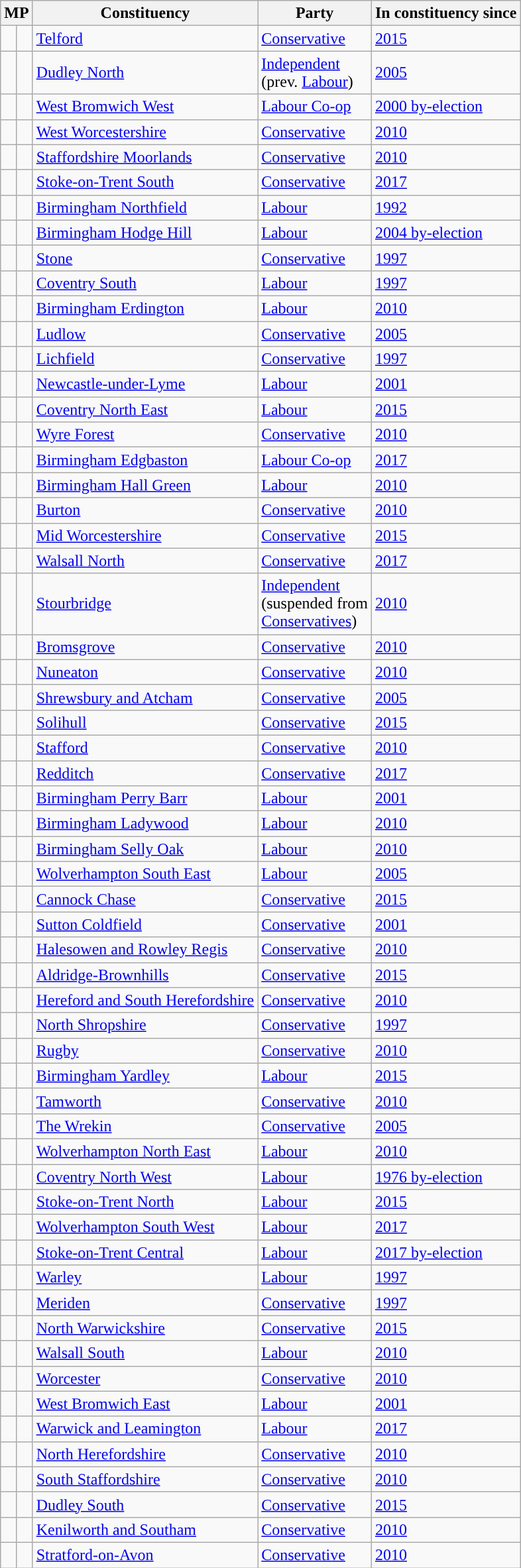<table class="wikitable sortable">
<tr>
<th colspan=2>MP</th>
<th>Constituency</th>
<th>Party</th>
<th>In constituency since</th>
</tr>
<tr>
<td></td>
<td></td>
<td><a href='#'>Telford</a></td>
<td><a href='#'>Conservative</a></td>
<td><a href='#'>2015</a></td>
</tr>
<tr>
<td></td>
<td></td>
<td><a href='#'>Dudley North</a></td>
<td><a href='#'>Independent</a><br>(prev. <a href='#'>Labour</a>)</td>
<td><a href='#'>2005</a></td>
</tr>
<tr>
<td></td>
<td></td>
<td><a href='#'>West Bromwich West</a></td>
<td><a href='#'>Labour Co-op</a></td>
<td><a href='#'>2000 by-election</a></td>
</tr>
<tr>
<td></td>
<td></td>
<td><a href='#'>West Worcestershire</a></td>
<td><a href='#'>Conservative</a></td>
<td><a href='#'>2010</a></td>
</tr>
<tr>
<td></td>
<td></td>
<td><a href='#'>Staffordshire Moorlands</a></td>
<td><a href='#'>Conservative</a></td>
<td><a href='#'>2010</a></td>
</tr>
<tr>
<td></td>
<td></td>
<td><a href='#'>Stoke-on-Trent South</a></td>
<td><a href='#'>Conservative</a></td>
<td><a href='#'>2017</a></td>
</tr>
<tr>
<td></td>
<td></td>
<td><a href='#'>Birmingham Northfield</a></td>
<td><a href='#'>Labour</a></td>
<td><a href='#'>1992</a></td>
</tr>
<tr>
<td></td>
<td></td>
<td><a href='#'>Birmingham Hodge Hill</a></td>
<td><a href='#'>Labour</a></td>
<td><a href='#'>2004 by-election</a></td>
</tr>
<tr>
<td></td>
<td></td>
<td><a href='#'>Stone</a></td>
<td><a href='#'>Conservative</a></td>
<td><a href='#'>1997</a></td>
</tr>
<tr>
<td></td>
<td></td>
<td><a href='#'>Coventry South</a></td>
<td><a href='#'>Labour</a></td>
<td><a href='#'>1997</a></td>
</tr>
<tr>
<td></td>
<td></td>
<td><a href='#'>Birmingham Erdington</a></td>
<td><a href='#'>Labour</a></td>
<td><a href='#'>2010</a></td>
</tr>
<tr>
<td></td>
<td></td>
<td><a href='#'>Ludlow</a></td>
<td><a href='#'>Conservative</a></td>
<td><a href='#'>2005</a></td>
</tr>
<tr>
<td></td>
<td></td>
<td><a href='#'>Lichfield</a></td>
<td><a href='#'>Conservative</a></td>
<td><a href='#'>1997</a></td>
</tr>
<tr>
<td></td>
<td></td>
<td><a href='#'>Newcastle-under-Lyme</a></td>
<td><a href='#'>Labour</a></td>
<td><a href='#'>2001</a></td>
</tr>
<tr>
<td></td>
<td></td>
<td><a href='#'>Coventry North East</a></td>
<td><a href='#'>Labour</a></td>
<td><a href='#'>2015</a></td>
</tr>
<tr>
<td></td>
<td></td>
<td><a href='#'>Wyre Forest</a></td>
<td><a href='#'>Conservative</a></td>
<td><a href='#'>2010</a></td>
</tr>
<tr>
<td></td>
<td></td>
<td><a href='#'>Birmingham Edgbaston</a></td>
<td><a href='#'>Labour Co-op</a></td>
<td><a href='#'>2017</a></td>
</tr>
<tr>
<td></td>
<td></td>
<td><a href='#'>Birmingham Hall Green</a></td>
<td><a href='#'>Labour</a></td>
<td><a href='#'>2010</a></td>
</tr>
<tr>
<td></td>
<td></td>
<td><a href='#'>Burton</a></td>
<td><a href='#'>Conservative</a></td>
<td><a href='#'>2010</a></td>
</tr>
<tr>
<td></td>
<td></td>
<td><a href='#'>Mid Worcestershire</a></td>
<td><a href='#'>Conservative</a></td>
<td><a href='#'>2015</a></td>
</tr>
<tr>
<td></td>
<td></td>
<td><a href='#'>Walsall North</a></td>
<td><a href='#'>Conservative</a></td>
<td><a href='#'>2017</a></td>
</tr>
<tr>
<td></td>
<td></td>
<td><a href='#'>Stourbridge</a></td>
<td><a href='#'>Independent</a><br>(suspended from<br><a href='#'>Conservatives</a>)</td>
<td><a href='#'>2010</a></td>
</tr>
<tr>
<td></td>
<td></td>
<td><a href='#'>Bromsgrove</a></td>
<td><a href='#'>Conservative</a></td>
<td><a href='#'>2010</a></td>
</tr>
<tr>
<td></td>
<td></td>
<td><a href='#'>Nuneaton</a></td>
<td><a href='#'>Conservative</a></td>
<td><a href='#'>2010</a></td>
</tr>
<tr>
<td></td>
<td></td>
<td><a href='#'>Shrewsbury and Atcham</a></td>
<td><a href='#'>Conservative</a></td>
<td><a href='#'>2005</a></td>
</tr>
<tr>
<td></td>
<td></td>
<td><a href='#'>Solihull</a></td>
<td><a href='#'>Conservative</a></td>
<td><a href='#'>2015</a></td>
</tr>
<tr>
<td></td>
<td></td>
<td><a href='#'>Stafford</a></td>
<td><a href='#'>Conservative</a></td>
<td><a href='#'>2010</a></td>
</tr>
<tr>
<td></td>
<td></td>
<td><a href='#'>Redditch</a></td>
<td><a href='#'>Conservative</a></td>
<td><a href='#'>2017</a></td>
</tr>
<tr>
<td></td>
<td></td>
<td><a href='#'>Birmingham Perry Barr</a></td>
<td><a href='#'>Labour</a></td>
<td><a href='#'>2001</a></td>
</tr>
<tr>
<td></td>
<td></td>
<td><a href='#'>Birmingham Ladywood</a></td>
<td><a href='#'>Labour</a></td>
<td><a href='#'>2010</a></td>
</tr>
<tr>
<td></td>
<td></td>
<td><a href='#'>Birmingham Selly Oak</a></td>
<td><a href='#'>Labour</a></td>
<td><a href='#'>2010</a></td>
</tr>
<tr>
<td></td>
<td></td>
<td><a href='#'>Wolverhampton South East</a></td>
<td><a href='#'>Labour</a></td>
<td><a href='#'>2005</a></td>
</tr>
<tr>
<td></td>
<td></td>
<td><a href='#'>Cannock Chase</a></td>
<td><a href='#'>Conservative</a></td>
<td><a href='#'>2015</a></td>
</tr>
<tr>
<td></td>
<td></td>
<td><a href='#'>Sutton Coldfield</a></td>
<td><a href='#'>Conservative</a></td>
<td><a href='#'>2001</a></td>
</tr>
<tr>
<td></td>
<td></td>
<td><a href='#'>Halesowen and Rowley Regis</a></td>
<td><a href='#'>Conservative</a></td>
<td><a href='#'>2010</a></td>
</tr>
<tr>
<td></td>
<td></td>
<td><a href='#'>Aldridge-Brownhills</a></td>
<td><a href='#'>Conservative</a></td>
<td><a href='#'>2015</a></td>
</tr>
<tr>
<td></td>
<td></td>
<td><a href='#'>Hereford and South Herefordshire</a></td>
<td><a href='#'>Conservative</a></td>
<td><a href='#'>2010</a></td>
</tr>
<tr>
<td></td>
<td></td>
<td><a href='#'>North Shropshire</a></td>
<td><a href='#'>Conservative</a></td>
<td><a href='#'>1997</a></td>
</tr>
<tr>
<td></td>
<td></td>
<td><a href='#'>Rugby</a></td>
<td><a href='#'>Conservative</a></td>
<td><a href='#'>2010</a></td>
</tr>
<tr>
<td></td>
<td></td>
<td><a href='#'>Birmingham Yardley</a></td>
<td><a href='#'>Labour</a></td>
<td><a href='#'>2015</a></td>
</tr>
<tr>
<td></td>
<td></td>
<td><a href='#'>Tamworth</a></td>
<td><a href='#'>Conservative</a></td>
<td><a href='#'>2010</a></td>
</tr>
<tr>
<td></td>
<td></td>
<td><a href='#'>The Wrekin</a></td>
<td><a href='#'>Conservative</a></td>
<td><a href='#'>2005</a></td>
</tr>
<tr>
<td></td>
<td></td>
<td><a href='#'>Wolverhampton North East</a></td>
<td><a href='#'>Labour</a></td>
<td><a href='#'>2010</a></td>
</tr>
<tr>
<td></td>
<td></td>
<td><a href='#'>Coventry North West</a></td>
<td><a href='#'>Labour</a></td>
<td><a href='#'>1976 by-election</a></td>
</tr>
<tr>
<td></td>
<td></td>
<td><a href='#'>Stoke-on-Trent North</a></td>
<td><a href='#'>Labour</a></td>
<td><a href='#'>2015</a></td>
</tr>
<tr>
<td></td>
<td></td>
<td><a href='#'>Wolverhampton South West</a></td>
<td><a href='#'>Labour</a></td>
<td><a href='#'>2017</a></td>
</tr>
<tr>
<td></td>
<td></td>
<td><a href='#'>Stoke-on-Trent Central</a></td>
<td><a href='#'>Labour</a></td>
<td><a href='#'>2017 by-election</a></td>
</tr>
<tr>
<td></td>
<td></td>
<td><a href='#'>Warley</a></td>
<td><a href='#'>Labour</a></td>
<td><a href='#'>1997</a></td>
</tr>
<tr>
<td></td>
<td></td>
<td><a href='#'>Meriden</a></td>
<td><a href='#'>Conservative</a></td>
<td><a href='#'>1997</a></td>
</tr>
<tr>
<td></td>
<td></td>
<td><a href='#'>North Warwickshire</a></td>
<td><a href='#'>Conservative</a></td>
<td><a href='#'>2015</a></td>
</tr>
<tr>
<td></td>
<td></td>
<td><a href='#'>Walsall South</a></td>
<td><a href='#'>Labour</a></td>
<td><a href='#'>2010</a></td>
</tr>
<tr>
<td></td>
<td></td>
<td><a href='#'>Worcester</a></td>
<td><a href='#'>Conservative</a></td>
<td><a href='#'>2010</a></td>
</tr>
<tr>
<td></td>
<td></td>
<td><a href='#'>West Bromwich East</a></td>
<td><a href='#'>Labour</a></td>
<td><a href='#'>2001</a></td>
</tr>
<tr>
<td></td>
<td></td>
<td><a href='#'>Warwick and Leamington</a></td>
<td><a href='#'>Labour</a></td>
<td><a href='#'>2017</a></td>
</tr>
<tr>
<td></td>
<td></td>
<td><a href='#'>North Herefordshire</a></td>
<td><a href='#'>Conservative</a></td>
<td><a href='#'>2010</a></td>
</tr>
<tr>
<td></td>
<td></td>
<td><a href='#'>South Staffordshire</a></td>
<td><a href='#'>Conservative</a></td>
<td><a href='#'>2010</a></td>
</tr>
<tr>
<td></td>
<td></td>
<td><a href='#'>Dudley South</a></td>
<td><a href='#'>Conservative</a></td>
<td><a href='#'>2015</a></td>
</tr>
<tr>
<td></td>
<td></td>
<td><a href='#'>Kenilworth and Southam</a></td>
<td><a href='#'>Conservative</a></td>
<td><a href='#'>2010</a></td>
</tr>
<tr>
<td></td>
<td></td>
<td><a href='#'>Stratford-on-Avon</a></td>
<td><a href='#'>Conservative</a></td>
<td><a href='#'>2010</a></td>
</tr>
</table>
